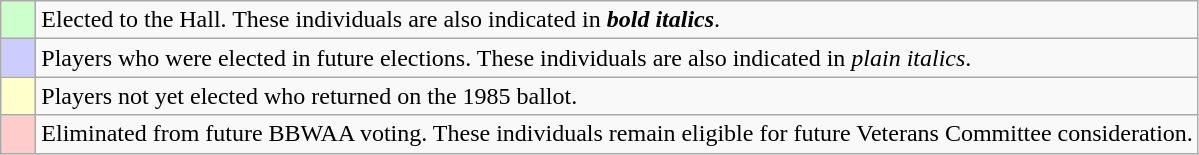<table class="wikitable">
<tr>
<td bgcolor="#ccffcc">    </td>
<td>Elected to the Hall. These individuals are also indicated in <strong><em>bold italics</em></strong>.</td>
</tr>
<tr>
<td bgcolor="#ccccff">    </td>
<td>Players who were elected in future elections. These individuals are also indicated in <em>plain italics</em>.</td>
</tr>
<tr>
<td bgcolor="#ffffcc">    </td>
<td>Players not yet elected who returned on the 1985 ballot.</td>
</tr>
<tr>
<td bgcolor="#ffcccc">    </td>
<td>Eliminated from future BBWAA voting. These individuals remain eligible for future Veterans Committee consideration.</td>
</tr>
</table>
